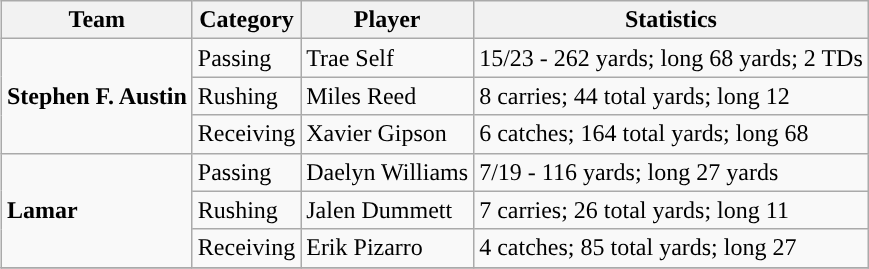<table class="wikitable" style="float: right;">
<tr>
<th>Team</th>
<th>Category</th>
<th>Player</th>
<th>Statistics</th>
</tr>
<tr>
<td rowspan=3><strong>Stephen F. Austin</strong></td>
<td>Passing</td>
<td>Trae Self</td>
<td>15/23 - 262 yards; long 68 yards; 2 TDs</td>
</tr>
<tr>
<td>Rushing</td>
<td>Miles Reed</td>
<td>8 carries; 44 total yards; long 12</td>
</tr>
<tr>
<td>Receiving</td>
<td>Xavier Gipson</td>
<td>6 catches; 164 total yards; long 68</td>
</tr>
<tr>
<td rowspan=3><strong>Lamar</strong></td>
<td>Passing</td>
<td>Daelyn Williams</td>
<td>7/19 - 116 yards; long 27 yards</td>
</tr>
<tr>
<td>Rushing</td>
<td>Jalen Dummett</td>
<td>7 carries; 26 total yards; long 11</td>
</tr>
<tr>
<td>Receiving</td>
<td>Erik Pizarro</td>
<td>4 catches; 85 total yards; long 27</td>
</tr>
<tr>
</tr>
</table>
